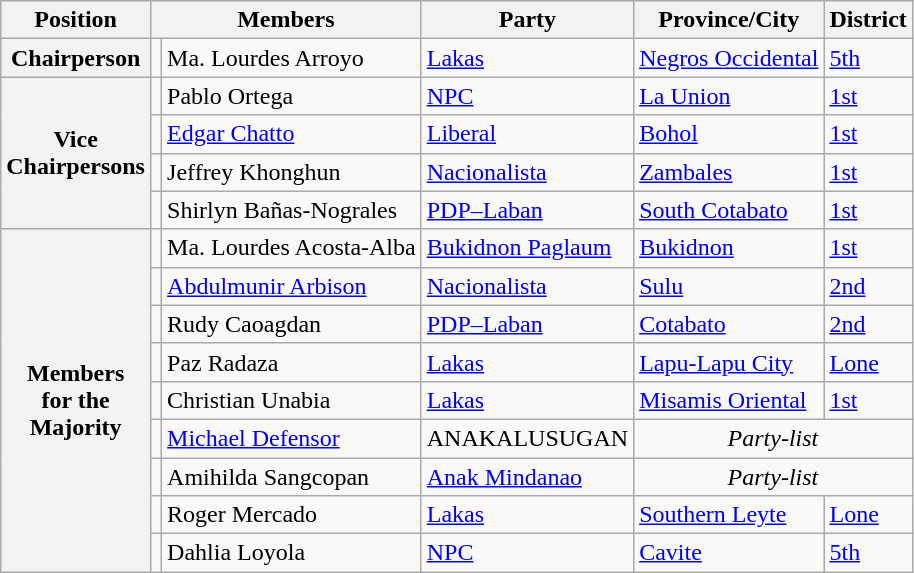<table class="wikitable" style="font-size: 100%;">
<tr>
<th>Position</th>
<th colspan="2">Members</th>
<th>Party</th>
<th>Province/City</th>
<th>District</th>
</tr>
<tr>
<th>Chairperson</th>
<td></td>
<td>Ma. Lourdes Arroyo</td>
<td><a href='#'>Lakas</a></td>
<td><a href='#'>Negros Occidental</a></td>
<td><a href='#'>5th</a></td>
</tr>
<tr>
<th rowspan="4">Vice<br>Chairpersons</th>
<td></td>
<td>Pablo Ortega</td>
<td><a href='#'>NPC</a></td>
<td><a href='#'>La Union</a></td>
<td><a href='#'>1st</a></td>
</tr>
<tr>
<td></td>
<td><a href='#'>Edgar Chatto</a></td>
<td><a href='#'>Liberal</a></td>
<td><a href='#'>Bohol</a></td>
<td><a href='#'>1st</a></td>
</tr>
<tr>
<td></td>
<td>Jeffrey Khonghun</td>
<td><a href='#'>Nacionalista</a></td>
<td><a href='#'>Zambales</a></td>
<td><a href='#'>1st</a></td>
</tr>
<tr>
<td></td>
<td>Shirlyn Bañas-Nograles</td>
<td><a href='#'>PDP–Laban</a></td>
<td><a href='#'>South Cotabato</a></td>
<td><a href='#'>1st</a></td>
</tr>
<tr>
<th rowspan="9">Members<br>for the<br>Majority</th>
<td></td>
<td>Ma. Lourdes Acosta-Alba</td>
<td><a href='#'>Bukidnon Paglaum</a></td>
<td><a href='#'>Bukidnon</a></td>
<td><a href='#'>1st</a></td>
</tr>
<tr>
<td></td>
<td><a href='#'>Abdulmunir Arbison</a></td>
<td><a href='#'>Nacionalista</a></td>
<td><a href='#'>Sulu</a></td>
<td><a href='#'>2nd</a></td>
</tr>
<tr>
<td></td>
<td>Rudy Caoagdan</td>
<td><a href='#'>PDP–Laban</a></td>
<td><a href='#'>Cotabato</a></td>
<td><a href='#'>2nd</a></td>
</tr>
<tr>
<td></td>
<td>Paz Radaza</td>
<td><a href='#'>Lakas</a></td>
<td><a href='#'>Lapu-Lapu City</a></td>
<td><a href='#'>Lone</a></td>
</tr>
<tr>
<td></td>
<td>Christian Unabia</td>
<td><a href='#'>Lakas</a></td>
<td><a href='#'>Misamis Oriental</a></td>
<td><a href='#'>1st</a></td>
</tr>
<tr>
<td></td>
<td><a href='#'>Michael Defensor</a></td>
<td>ANAKALUSUGAN</td>
<td align="center" colspan="2"><em>Party-list</em></td>
</tr>
<tr>
<td></td>
<td>Amihilda Sangcopan</td>
<td><a href='#'>Anak Mindanao</a></td>
<td align="center" colspan="2"><em>Party-list</em></td>
</tr>
<tr>
<td></td>
<td>Roger Mercado</td>
<td><a href='#'>Lakas</a></td>
<td><a href='#'>Southern Leyte</a></td>
<td><a href='#'>Lone</a></td>
</tr>
<tr>
<td></td>
<td>Dahlia Loyola</td>
<td><a href='#'>NPC</a></td>
<td><a href='#'>Cavite</a></td>
<td><a href='#'>5th</a></td>
</tr>
</table>
